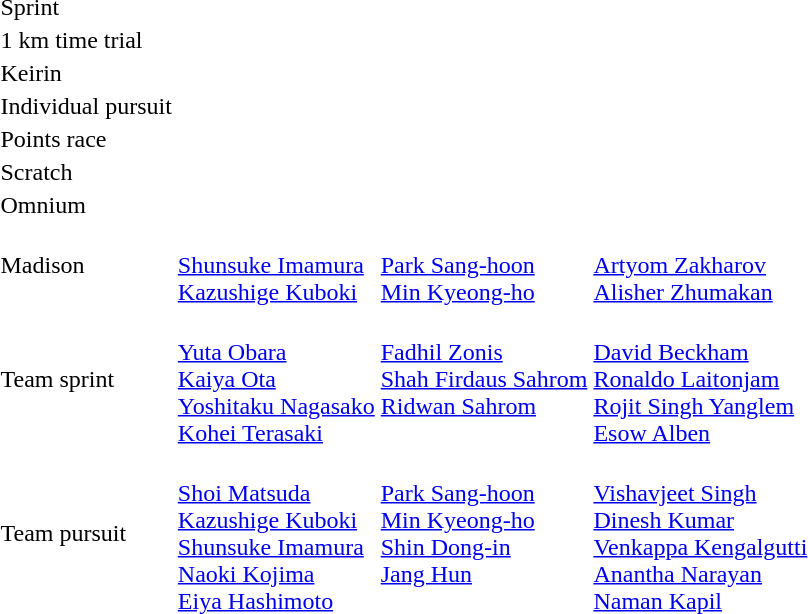<table>
<tr>
<td>Sprint</td>
<td></td>
<td></td>
<td></td>
</tr>
<tr>
<td>1 km time trial</td>
<td></td>
<td></td>
<td></td>
</tr>
<tr>
<td>Keirin</td>
<td></td>
<td></td>
<td></td>
</tr>
<tr>
<td>Individual pursuit</td>
<td></td>
<td></td>
<td></td>
</tr>
<tr>
<td>Points race</td>
<td></td>
<td></td>
<td></td>
</tr>
<tr>
<td>Scratch</td>
<td></td>
<td></td>
<td></td>
</tr>
<tr>
<td>Omnium</td>
<td></td>
<td></td>
<td></td>
</tr>
<tr>
<td>Madison</td>
<td><br><a href='#'>Shunsuke Imamura</a><br><a href='#'>Kazushige Kuboki</a></td>
<td><br><a href='#'>Park Sang-hoon</a><br><a href='#'>Min Kyeong-ho</a></td>
<td><br><a href='#'>Artyom Zakharov</a><br><a href='#'>Alisher Zhumakan</a></td>
</tr>
<tr>
<td>Team sprint</td>
<td><br><a href='#'>Yuta Obara</a><br><a href='#'>Kaiya Ota</a><br><a href='#'>Yoshitaku Nagasako</a><br><a href='#'>Kohei Terasaki</a></td>
<td valign=top><br><a href='#'>Fadhil Zonis</a><br><a href='#'>Shah Firdaus Sahrom</a><br><a href='#'>Ridwan Sahrom</a></td>
<td><br><a href='#'>David Beckham</a><br><a href='#'>Ronaldo Laitonjam</a><br><a href='#'>Rojit Singh Yanglem</a><br><a href='#'>Esow Alben</a></td>
</tr>
<tr>
<td>Team pursuit</td>
<td><br><a href='#'>Shoi Matsuda</a><br><a href='#'>Kazushige Kuboki</a><br><a href='#'>Shunsuke Imamura</a><br><a href='#'>Naoki Kojima</a><br><a href='#'>Eiya Hashimoto</a></td>
<td valign=top><br><a href='#'>Park Sang-hoon</a><br><a href='#'>Min Kyeong-ho</a><br><a href='#'>Shin Dong-in</a><br><a href='#'>Jang Hun</a></td>
<td><br><a href='#'>Vishavjeet Singh</a><br><a href='#'>Dinesh Kumar</a><br><a href='#'>Venkappa Kengalgutti</a><br><a href='#'>Anantha Narayan</a><br><a href='#'>Naman Kapil</a></td>
</tr>
</table>
